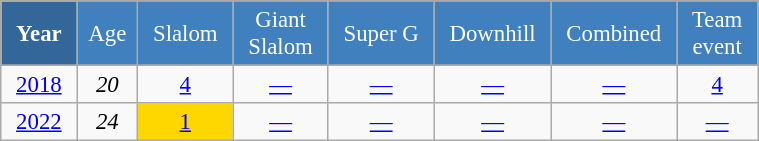<table class="wikitable" style="font-size:95%; text-align:center; border:grey solid 1px; border-collapse:collapse;" width="40%">
<tr style="background-color:#369; color:white;">
<td rowspan="2" colspan="1" width="5%"><strong>Year</strong></td>
</tr>
<tr style="background-color:#4180be; color:white;">
<td width="3%">Age</td>
<td width="5%">Slalom</td>
<td width="5%">Giant<br>Slalom</td>
<td width="5%">Super G</td>
<td width="5%">Downhill</td>
<td width="5%">Combined</td>
<td width="5%">Team event</td>
</tr>
<tr style="background-color:#8CB2D8; color:white;">
</tr>
<tr>
<td><a href='#'>2018</a></td>
<td><em>20</em></td>
<td><a href='#'>4</a></td>
<td><a href='#'>—</a></td>
<td><a href='#'>—</a></td>
<td><a href='#'>—</a></td>
<td><a href='#'>—</a></td>
<td><a href='#'>4</a></td>
</tr>
<tr>
<td><a href='#'>2022</a></td>
<td><em>24</em></td>
<td style="background:gold;"><a href='#'>1</a></td>
<td><a href='#'>—</a></td>
<td><a href='#'>—</a></td>
<td><a href='#'>—</a></td>
<td><a href='#'>—</a></td>
<td><a href='#'>—</a></td>
</tr>
</table>
